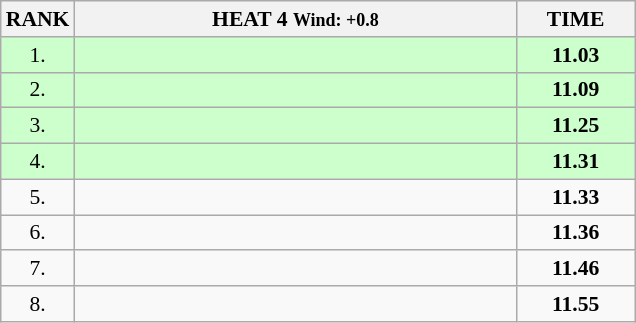<table class="wikitable" style="border-collapse: collapse; font-size: 90%;">
<tr>
<th>RANK</th>
<th style="width: 20em">HEAT 4 <small>Wind: +0.8</small></th>
<th style="width: 5em">TIME</th>
</tr>
<tr style="background:#ccffcc;">
<td align="center">1.</td>
<td></td>
<td align="center"><strong>11.03</strong></td>
</tr>
<tr style="background:#ccffcc;">
<td align="center">2.</td>
<td></td>
<td align="center"><strong>11.09</strong></td>
</tr>
<tr style="background:#ccffcc;">
<td align="center">3.</td>
<td></td>
<td align="center"><strong>11.25</strong></td>
</tr>
<tr style="background:#ccffcc;">
<td align="center">4.</td>
<td></td>
<td align="center"><strong>11.31</strong></td>
</tr>
<tr>
<td align="center">5.</td>
<td></td>
<td align="center"><strong>11.33</strong></td>
</tr>
<tr>
<td align="center">6.</td>
<td></td>
<td align="center"><strong>11.36</strong></td>
</tr>
<tr>
<td align="center">7.</td>
<td></td>
<td align="center"><strong>11.46</strong></td>
</tr>
<tr>
<td align="center">8.</td>
<td></td>
<td align="center"><strong>11.55</strong></td>
</tr>
</table>
